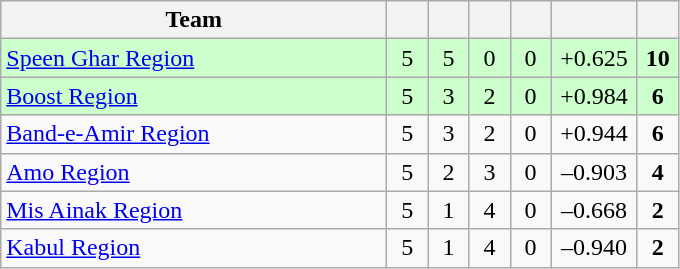<table class="wikitable" style="text-align:center">
<tr>
<th style="width:250px">Team</th>
<th width="20"></th>
<th width="20"></th>
<th width="20"></th>
<th width="20"></th>
<th width="50"></th>
<th width="20"></th>
</tr>
<tr style="background:#cfc">
<td style="text-align:left;"><a href='#'>Speen Ghar Region</a></td>
<td>5</td>
<td>5</td>
<td>0</td>
<td>0</td>
<td>+0.625</td>
<td><strong>10</strong></td>
</tr>
<tr style="background:#cfc">
<td style="text-align:left;"><a href='#'>Boost Region</a></td>
<td>5</td>
<td>3</td>
<td>2</td>
<td>0</td>
<td>+0.984</td>
<td><strong>6</strong></td>
</tr>
<tr>
<td style="text-align:left;"><a href='#'>Band-e-Amir Region</a></td>
<td>5</td>
<td>3</td>
<td>2</td>
<td>0</td>
<td>+0.944</td>
<td><strong>6</strong></td>
</tr>
<tr>
<td style="text-align:left;"><a href='#'>Amo Region</a></td>
<td>5</td>
<td>2</td>
<td>3</td>
<td>0</td>
<td>–0.903</td>
<td><strong>4</strong></td>
</tr>
<tr>
<td style="text-align:left;"><a href='#'>Mis Ainak Region</a></td>
<td>5</td>
<td>1</td>
<td>4</td>
<td>0</td>
<td>–0.668</td>
<td><strong>2</strong></td>
</tr>
<tr>
<td style="text-align:left;"><a href='#'>Kabul Region</a></td>
<td>5</td>
<td>1</td>
<td>4</td>
<td>0</td>
<td>–0.940</td>
<td><strong>2</strong></td>
</tr>
</table>
